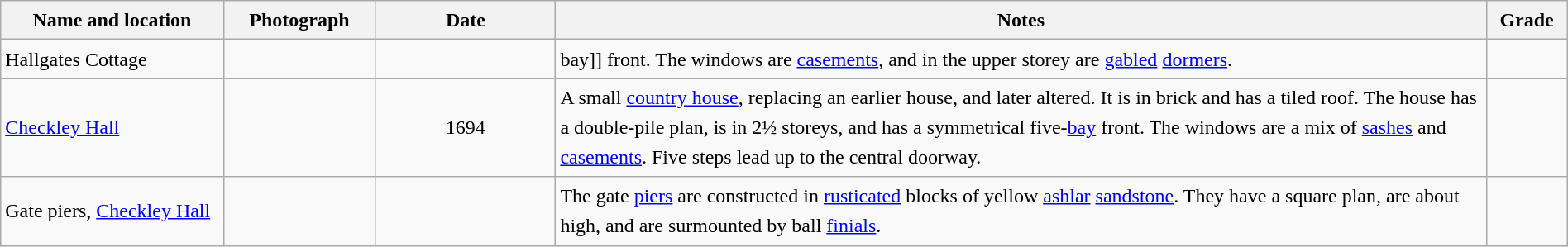<table class="wikitable sortable plainrowheaders" style="width:100%;border:0px;text-align:left;line-height:150%;">
<tr>
<th scope="col" style="width:150px">Name and location</th>
<th scope="col" style="width:100px" class="unsortable">Photograph</th>
<th scope="col" style="width:120px">Date</th>
<th scope="col" style="width:650px" class="unsortable">Notes</th>
<th scope="col" style="width:50px">Grade</th>
</tr>
<tr>
<td>Hallgates Cottage<br><small></small></td>
<td></td>
<td align="center"></td>
<td A long low cottage partly >bay]] front. The windows are <a href='#'>casements</a>, and in the upper storey are <a href='#'>gabled</a> <a href='#'>dormers</a>.</td>
<td align="center" ></td>
</tr>
<tr>
<td><a href='#'>Checkley Hall</a><br><small></small></td>
<td></td>
<td align="center">1694</td>
<td>A small <a href='#'>country house</a>, replacing an earlier house, and later altered. It is in brick and has a tiled roof. The house has a double-pile plan, is in 2½ storeys, and has a symmetrical five-<a href='#'>bay</a> front. The windows are a mix of <a href='#'>sashes</a> and <a href='#'>casements</a>. Five steps lead up to the central doorway.</td>
<td align="center" ></td>
</tr>
<tr>
<td>Gate piers, <a href='#'>Checkley Hall</a><br><small></small></td>
<td></td>
<td align="center"></td>
<td>The gate <a href='#'>piers</a> are constructed in <a href='#'>rusticated</a> blocks of yellow <a href='#'>ashlar</a> <a href='#'>sandstone</a>. They have a square plan, are about  high, and are surmounted by ball <a href='#'>finials</a>.</td>
<td align="center" ></td>
</tr>
<tr>
</tr>
</table>
